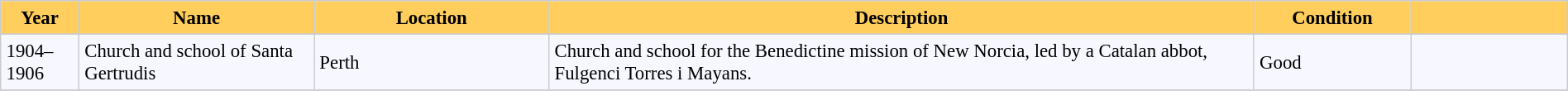<table bgcolor="#f7f8ff" cellpadding="4" cellspacing="0" border="1" style="font-size: 95%; border: #cccccc solid 1px; border-collapse: collapse;">
<tr>
<th width="5%" style="background:#ffce5d;">Year</th>
<th width="15%" style="background:#ffce5d;">Name</th>
<th width="15%" style="background:#ffce5d;">Location</th>
<th width="45%" style="background:#ffce5d;">Description</th>
<th width="10%" style="background:#ffce5d;">Condition</th>
<th width="10%" style="background:#ffce5d;"></th>
</tr>
<tr ---->
</tr>
<tr>
<td>1904–1906</td>
<td>Church and school of Santa Gertrudis</td>
<td>Perth</td>
<td New Norcia>Church and school for the Benedictine mission of New Norcia, led by a Catalan abbot, Fulgenci Torres i Mayans.</td>
<td>Good</td>
<td></td>
</tr>
<tr>
</tr>
</table>
